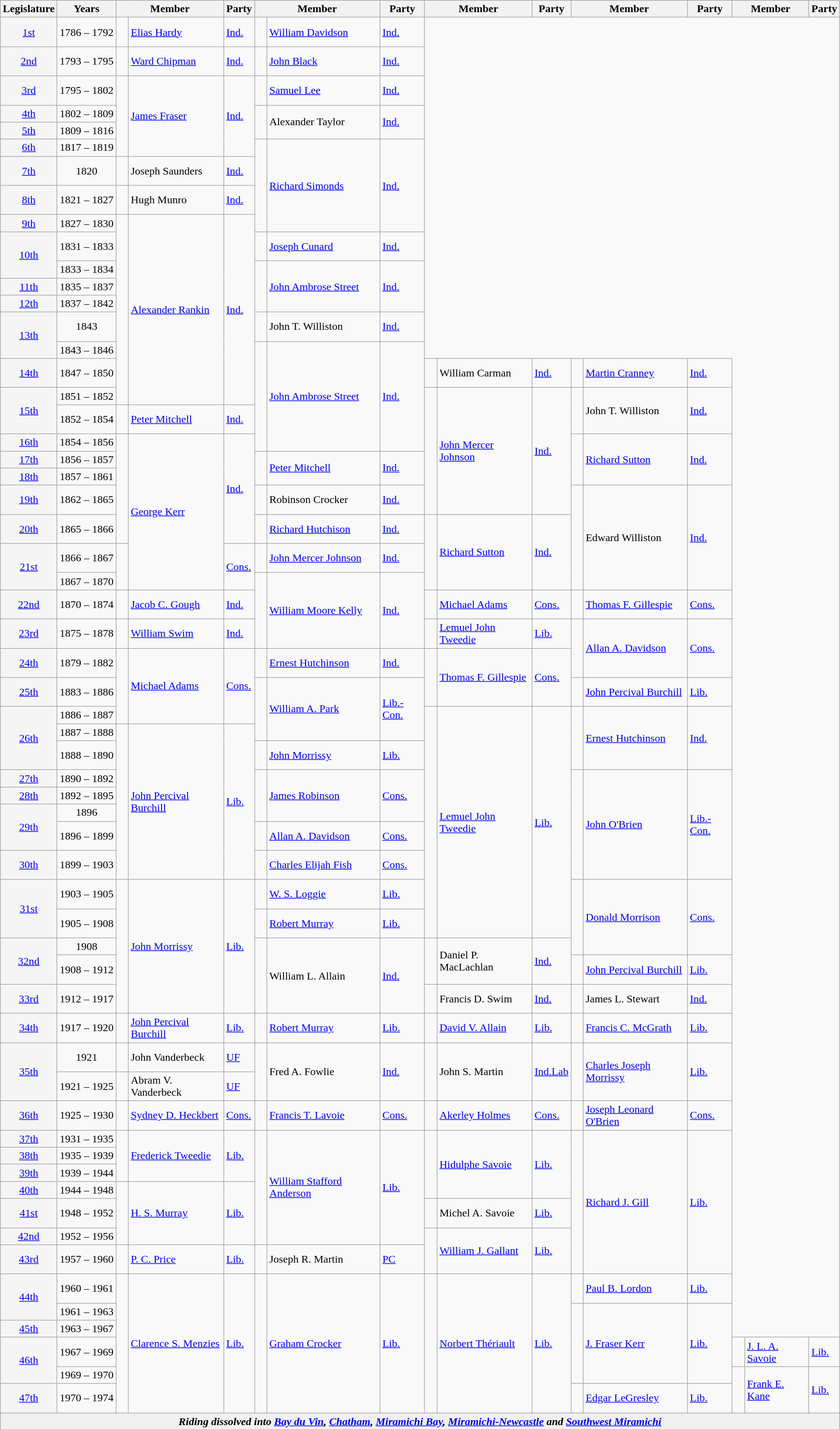<table class="wikitable">
<tr>
<th>Legislature</th>
<th style="width: 80px;">Years</th>
<th colspan="2">Member</th>
<th>Party</th>
<th colspan="2">Member</th>
<th>Party</th>
<th colspan="2">Member</th>
<th>Party</th>
<th colspan="2">Member</th>
<th>Party</th>
<th colspan="2">Member</th>
<th>Party</th>
</tr>
<tr>
<td bgcolor="whitesmoke" align="center"><a href='#'>1st</a></td>
<td>1786 – 1792</td>
<td>   </td>
<td><a href='#'>Elias Hardy</a></td>
<td><a href='#'>Ind.</a></td>
<td>   </td>
<td><a href='#'>William Davidson</a></td>
<td><a href='#'>Ind.</a></td>
</tr>
<tr>
<td bgcolor="whitesmoke" align="center"><a href='#'>2nd</a></td>
<td>1793 – 1795</td>
<td>   </td>
<td><a href='#'>Ward Chipman</a></td>
<td><a href='#'>Ind.</a></td>
<td>   </td>
<td><a href='#'>John Black</a></td>
<td><a href='#'>Ind.</a></td>
</tr>
<tr>
<td bgcolor="whitesmoke" align="center"><a href='#'>3rd</a></td>
<td>1795 – 1802</td>
<td rowspan="4" >   </td>
<td rowspan="4"><a href='#'>James Fraser</a></td>
<td rowspan="4"><a href='#'>Ind.</a></td>
<td>   </td>
<td><a href='#'>Samuel Lee</a></td>
<td><a href='#'>Ind.</a></td>
</tr>
<tr>
<td bgcolor="whitesmoke" align="center"><a href='#'>4th</a></td>
<td>1802 – 1809</td>
<td rowspan="2" >   </td>
<td rowspan="2">Alexander Taylor</td>
<td rowspan="2"><a href='#'>Ind.</a></td>
</tr>
<tr>
<td bgcolor="whitesmoke" align="center"><a href='#'>5th</a></td>
<td>1809 – 1816</td>
</tr>
<tr>
<td bgcolor="whitesmoke" align="center"><a href='#'>6th</a></td>
<td>1817 – 1819</td>
<td rowspan="4" >   </td>
<td rowspan="4"><a href='#'>Richard Simonds</a></td>
<td rowspan="4"><a href='#'>Ind.</a></td>
</tr>
<tr>
<td bgcolor="whitesmoke" align="center"><a href='#'>7th</a></td>
<td align="center">1820</td>
<td>   </td>
<td>Joseph Saunders</td>
<td><a href='#'>Ind.</a></td>
</tr>
<tr>
<td bgcolor="whitesmoke" align="center"><a href='#'>8th</a></td>
<td>1821 – 1827</td>
<td>   </td>
<td>Hugh Munro</td>
<td><a href='#'>Ind.</a></td>
</tr>
<tr>
<td bgcolor="whitesmoke" align="center"><a href='#'>9th</a></td>
<td>1827 – 1830</td>
<td rowspan="9" >   </td>
<td rowspan="9"><a href='#'>Alexander Rankin</a></td>
<td rowspan="9"><a href='#'>Ind.</a></td>
</tr>
<tr>
<td bgcolor="whitesmoke" align="center" rowspan="2"><a href='#'>10th</a></td>
<td>1831 – 1833</td>
<td>   </td>
<td><a href='#'>Joseph Cunard</a></td>
<td><a href='#'>Ind.</a></td>
</tr>
<tr>
<td>1833 – 1834</td>
<td rowspan="3" >   </td>
<td rowspan="3"><a href='#'>John Ambrose Street</a></td>
<td rowspan="3"><a href='#'>Ind.</a></td>
</tr>
<tr>
<td bgcolor="whitesmoke" align="center"><a href='#'>11th</a></td>
<td>1835 – 1837</td>
</tr>
<tr>
<td bgcolor="whitesmoke" align="center"><a href='#'>12th</a></td>
<td>1837 – 1842</td>
</tr>
<tr>
<td bgcolor="whitesmoke" align="center" rowspan="2"><a href='#'>13th</a></td>
<td align="center">1843</td>
<td>   </td>
<td>John T. Williston</td>
<td><a href='#'>Ind.</a></td>
</tr>
<tr>
<td>1843 – 1846</td>
<td rowspan="5" >   </td>
<td rowspan="5"><a href='#'>John Ambrose Street</a></td>
<td rowspan="5"><a href='#'>Ind.</a></td>
</tr>
<tr>
<td bgcolor="whitesmoke" align="center"><a href='#'>14th</a></td>
<td>1847 – 1850</td>
<td>   </td>
<td>William Carman</td>
<td><a href='#'>Ind.</a></td>
<td>   </td>
<td><a href='#'>Martin Cranney</a></td>
<td><a href='#'>Ind.</a></td>
</tr>
<tr>
<td bgcolor="whitesmoke" align="center" rowspan="2"><a href='#'>15th</a></td>
<td>1851 – 1852</td>
<td rowspan="6" >   </td>
<td rowspan="6"><a href='#'>John Mercer Johnson</a></td>
<td rowspan="6"><a href='#'>Ind.</a></td>
<td rowspan="2" >   </td>
<td rowspan="2">John T. Williston</td>
<td rowspan="2"><a href='#'>Ind.</a></td>
</tr>
<tr>
<td>1852 – 1854</td>
<td>   </td>
<td><a href='#'>Peter Mitchell</a></td>
<td><a href='#'>Ind.</a></td>
</tr>
<tr>
<td bgcolor="whitesmoke" align="center"><a href='#'>16th</a></td>
<td>1854 – 1856</td>
<td rowspan="5" >   </td>
<td rowspan="7"><a href='#'>George Kerr</a></td>
<td rowspan="5"><a href='#'>Ind.</a></td>
<td rowspan="3" >   </td>
<td rowspan="3"><a href='#'>Richard Sutton</a></td>
<td rowspan="3"><a href='#'>Ind.</a></td>
</tr>
<tr>
<td bgcolor="whitesmoke" align="center"><a href='#'>17th</a></td>
<td>1856 – 1857</td>
<td rowspan="2" >   </td>
<td rowspan="2"><a href='#'>Peter Mitchell</a></td>
<td rowspan="2"><a href='#'>Ind.</a></td>
</tr>
<tr>
<td bgcolor="whitesmoke" align="center"><a href='#'>18th</a></td>
<td>1857 – 1861</td>
</tr>
<tr>
<td bgcolor="whitesmoke" align="center"><a href='#'>19th</a></td>
<td>1862 – 1865</td>
<td>   </td>
<td>Robinson Crocker</td>
<td><a href='#'>Ind.</a></td>
<td rowspan="4" >   </td>
<td rowspan="4">Edward Williston</td>
<td rowspan="4"><a href='#'>Ind.</a></td>
</tr>
<tr>
<td bgcolor="whitesmoke" align="center"><a href='#'>20th</a></td>
<td>1865 – 1866</td>
<td>   </td>
<td><a href='#'>Richard Hutchison</a></td>
<td><a href='#'>Ind.</a></td>
<td rowspan="3" >   </td>
<td rowspan="3"><a href='#'>Richard Sutton</a></td>
<td rowspan="3"><a href='#'>Ind.</a></td>
</tr>
<tr>
<td bgcolor="whitesmoke" align="center" rowspan="2"><a href='#'>21st</a></td>
<td>1866 – 1867</td>
<td rowspan="2" >   </td>
<td rowspan="2"><a href='#'>Cons.</a></td>
<td>   </td>
<td><a href='#'>John Mercer Johnson</a></td>
<td><a href='#'>Ind.</a></td>
</tr>
<tr>
<td>1867 – 1870</td>
<td rowspan="3" >   </td>
<td rowspan="3"><a href='#'>William Moore Kelly</a></td>
<td rowspan="3"><a href='#'>Ind.</a></td>
</tr>
<tr>
<td bgcolor="whitesmoke" align="center"><a href='#'>22nd</a></td>
<td>1870 – 1874</td>
<td>   </td>
<td><a href='#'>Jacob C. Gough</a></td>
<td><a href='#'>Ind.</a></td>
<td>   </td>
<td><a href='#'>Michael Adams</a></td>
<td><a href='#'>Cons.</a></td>
<td>   </td>
<td><a href='#'>Thomas F. Gillespie</a></td>
<td><a href='#'>Cons.</a></td>
</tr>
<tr>
<td bgcolor="whitesmoke" align="center"><a href='#'>23rd</a></td>
<td>1875 – 1878</td>
<td>   </td>
<td><a href='#'>William Swim</a></td>
<td><a href='#'>Ind.</a></td>
<td>   </td>
<td><a href='#'>Lemuel John Tweedie</a></td>
<td><a href='#'>Lib.</a></td>
<td rowspan="2" >   </td>
<td rowspan="2"><a href='#'>Allan A. Davidson</a></td>
<td rowspan="2"><a href='#'>Cons.</a></td>
</tr>
<tr>
<td bgcolor="whitesmoke" align="center"><a href='#'>24th</a></td>
<td>1879 – 1882</td>
<td rowspan="3" >   </td>
<td rowspan="3"><a href='#'>Michael Adams</a></td>
<td rowspan="3"><a href='#'>Cons.</a></td>
<td>   </td>
<td><a href='#'>Ernest Hutchinson</a></td>
<td><a href='#'>Ind.</a></td>
<td rowspan="2" >   </td>
<td rowspan="2"><a href='#'>Thomas F. Gillespie</a></td>
<td rowspan="2"><a href='#'>Cons.</a></td>
</tr>
<tr>
<td bgcolor="whitesmoke" align="center"><a href='#'>25th</a></td>
<td>1883 – 1886</td>
<td rowspan="3" >   </td>
<td rowspan="3"><a href='#'>William A. Park</a></td>
<td rowspan="3"><a href='#'>Lib.-Con.</a></td>
<td>   </td>
<td><a href='#'>John Percival Burchill</a></td>
<td><a href='#'>Lib.</a></td>
</tr>
<tr>
<td bgcolor="whitesmoke" align="center" rowspan="3"><a href='#'>26th</a></td>
<td>1886 – 1887</td>
<td rowspan="10" >   </td>
<td rowspan="10"><a href='#'>Lemuel John Tweedie</a></td>
<td rowspan="10"><a href='#'>Lib.</a></td>
<td rowspan="3" >   </td>
<td rowspan="3"><a href='#'>Ernest Hutchinson</a></td>
<td rowspan="3"><a href='#'>Ind.</a></td>
</tr>
<tr>
<td>1887 – 1888</td>
<td rowspan="7" >   </td>
<td rowspan="7"><a href='#'>John Percival Burchill</a></td>
<td rowspan="7"><a href='#'>Lib.</a></td>
</tr>
<tr>
<td>1888 – 1890</td>
<td>   </td>
<td><a href='#'>John Morrissy</a></td>
<td><a href='#'>Lib.</a></td>
</tr>
<tr>
<td bgcolor="whitesmoke" align="center"><a href='#'>27th</a></td>
<td>1890 – 1892</td>
<td rowspan="3" >   </td>
<td rowspan="3"><a href='#'>James Robinson</a></td>
<td rowspan="3"><a href='#'>Cons.</a></td>
<td rowspan="5" >   </td>
<td rowspan="5"><a href='#'>John O'Brien</a></td>
<td rowspan="5"><a href='#'>Lib.-Con.</a></td>
</tr>
<tr>
<td bgcolor="whitesmoke" align="center"><a href='#'>28th</a></td>
<td>1892 – 1895</td>
</tr>
<tr>
<td bgcolor="whitesmoke" align="center" rowspan="2"><a href='#'>29th</a></td>
<td align="center">1896</td>
</tr>
<tr>
<td>1896 – 1899</td>
<td>   </td>
<td><a href='#'>Allan A. Davidson</a></td>
<td><a href='#'>Cons.</a></td>
</tr>
<tr>
<td bgcolor="whitesmoke" align="center"><a href='#'>30th</a></td>
<td>1899 – 1903</td>
<td>   </td>
<td><a href='#'>Charles Elijah Fish</a></td>
<td><a href='#'>Cons.</a></td>
</tr>
<tr>
<td bgcolor="whitesmoke" align="center" rowspan="2"><a href='#'>31st</a></td>
<td>1903 – 1905</td>
<td rowspan="5" >   </td>
<td rowspan="5"><a href='#'>John Morrissy</a></td>
<td rowspan="5"><a href='#'>Lib.</a></td>
<td>   </td>
<td><a href='#'>W. S. Loggie</a></td>
<td><a href='#'>Lib.</a></td>
<td rowspan="3" >   </td>
<td rowspan="3"><a href='#'>Donald Morrison</a></td>
<td rowspan="3"><a href='#'>Cons.</a></td>
</tr>
<tr>
<td>1905 – 1908</td>
<td>   </td>
<td><a href='#'>Robert Murray</a></td>
<td><a href='#'>Lib.</a></td>
</tr>
<tr>
<td bgcolor="whitesmoke" align="center" rowspan="2"><a href='#'>32nd</a></td>
<td align="center">1908</td>
<td rowspan="3" >   </td>
<td rowspan="3">William L. Allain</td>
<td rowspan="3"><a href='#'>Ind.</a></td>
<td rowspan="2" >   </td>
<td rowspan="2">Daniel P. MacLachlan</td>
<td rowspan="2"><a href='#'>Ind.</a></td>
</tr>
<tr>
<td>1908 – 1912</td>
<td>   </td>
<td><a href='#'>John Percival Burchill</a></td>
<td><a href='#'>Lib.</a></td>
</tr>
<tr>
<td bgcolor="whitesmoke" align="center"><a href='#'>33rd</a></td>
<td>1912 – 1917</td>
<td>   </td>
<td>Francis D. Swim</td>
<td><a href='#'>Ind.</a></td>
<td>   </td>
<td>James L. Stewart</td>
<td><a href='#'>Ind.</a></td>
</tr>
<tr>
<td bgcolor="whitesmoke" align="center"><a href='#'>34th</a></td>
<td>1917 – 1920</td>
<td>   </td>
<td><a href='#'>John Percival Burchill</a></td>
<td><a href='#'>Lib.</a></td>
<td>   </td>
<td><a href='#'>Robert Murray</a></td>
<td><a href='#'>Lib.</a></td>
<td>   </td>
<td><a href='#'>David V. Allain</a></td>
<td><a href='#'>Lib.</a></td>
<td>   </td>
<td><a href='#'>Francis C. McGrath</a></td>
<td><a href='#'>Lib.</a></td>
</tr>
<tr>
<td bgcolor="whitesmoke" align="center" rowspan="2"><a href='#'>35th</a></td>
<td align="center">1921</td>
<td>   </td>
<td>John Vanderbeck</td>
<td><a href='#'>UF</a></td>
<td rowspan="2" >   </td>
<td rowspan="2">Fred A. Fowlie</td>
<td rowspan="2"><a href='#'>Ind.</a></td>
<td rowspan="2" >   </td>
<td rowspan="2">John S. Martin</td>
<td rowspan="2"><a href='#'>Ind.Lab</a></td>
<td rowspan="2" >   </td>
<td rowspan="2"><a href='#'>Charles Joseph Morrissy</a></td>
<td rowspan="2"><a href='#'>Lib.</a></td>
</tr>
<tr>
<td>1921 – 1925</td>
<td>   </td>
<td>Abram V. Vanderbeck</td>
<td><a href='#'>UF</a></td>
</tr>
<tr>
<td bgcolor="whitesmoke" align="center"><a href='#'>36th</a></td>
<td>1925 – 1930</td>
<td>   </td>
<td><a href='#'>Sydney D. Heckbert</a></td>
<td><a href='#'>Cons.</a></td>
<td>   </td>
<td><a href='#'>Francis T. Lavoie</a></td>
<td><a href='#'>Cons.</a></td>
<td>   </td>
<td><a href='#'>Akerley Holmes</a></td>
<td><a href='#'>Cons.</a></td>
<td>   </td>
<td><a href='#'>Joseph Leonard O'Brien</a></td>
<td><a href='#'>Cons.</a></td>
</tr>
<tr>
<td bgcolor="whitesmoke" align="center"><a href='#'>37th</a></td>
<td>1931 – 1935</td>
<td rowspan="3" >   </td>
<td rowspan="3"><a href='#'>Frederick Tweedie</a></td>
<td rowspan="3"><a href='#'>Lib.</a></td>
<td rowspan="6" >   </td>
<td rowspan="6"><a href='#'>William Stafford Anderson</a></td>
<td rowspan="6"><a href='#'>Lib.</a></td>
<td rowspan="4" >   </td>
<td rowspan="4"><a href='#'>Hidulphe Savoie</a></td>
<td rowspan="4"><a href='#'>Lib.</a></td>
<td rowspan="7" >   </td>
<td rowspan="7"><a href='#'>Richard J. Gill</a></td>
<td rowspan="7"><a href='#'>Lib.</a></td>
</tr>
<tr>
<td bgcolor="whitesmoke" align="center"><a href='#'>38th</a></td>
<td>1935 – 1939</td>
</tr>
<tr>
<td bgcolor="whitesmoke" align="center"><a href='#'>39th</a></td>
<td>1939 – 1944</td>
</tr>
<tr>
<td bgcolor="whitesmoke" align="center"><a href='#'>40th</a></td>
<td>1944 – 1948</td>
<td rowspan="3" >   </td>
<td rowspan="3"><a href='#'>H. S. Murray</a></td>
<td rowspan="3"><a href='#'>Lib.</a></td>
</tr>
<tr>
<td bgcolor="whitesmoke" align="center"><a href='#'>41st</a></td>
<td>1948 – 1952</td>
<td>   </td>
<td>Michel A. Savoie</td>
<td><a href='#'>Lib.</a></td>
</tr>
<tr>
<td bgcolor="whitesmoke" align="center"><a href='#'>42nd</a></td>
<td>1952 – 1956</td>
<td rowspan="2" >   </td>
<td rowspan="2"><a href='#'>William J. Gallant</a></td>
<td rowspan="2"><a href='#'>Lib.</a></td>
</tr>
<tr>
<td bgcolor="whitesmoke" align="center"><a href='#'>43rd</a></td>
<td>1957 – 1960</td>
<td>   </td>
<td><a href='#'>P. C. Price</a></td>
<td><a href='#'>Lib.</a></td>
<td>   </td>
<td>Joseph R. Martin</td>
<td><a href='#'>PC</a></td>
</tr>
<tr>
<td bgcolor="whitesmoke" align="center" rowspan="2"><a href='#'>44th</a></td>
<td>1960 – 1961</td>
<td rowspan="6" >   </td>
<td rowspan="6"><a href='#'>Clarence S. Menzies</a></td>
<td rowspan="6"><a href='#'>Lib.</a></td>
<td rowspan="6" >   </td>
<td rowspan="6"><a href='#'>Graham Crocker</a></td>
<td rowspan="6"><a href='#'>Lib.</a></td>
<td rowspan="6" >   </td>
<td rowspan="6"><a href='#'>Norbert Thériault</a></td>
<td rowspan="6"><a href='#'>Lib.</a></td>
<td>   </td>
<td><a href='#'>Paul B. Lordon</a></td>
<td><a href='#'>Lib.</a></td>
</tr>
<tr>
<td>1961 – 1963</td>
<td rowspan="4" >   </td>
<td rowspan="4"><a href='#'>J. Fraser Kerr</a></td>
<td rowspan="4"><a href='#'>Lib.</a></td>
</tr>
<tr>
<td bgcolor="whitesmoke" align="center"><a href='#'>45th</a></td>
<td>1963 – 1967</td>
</tr>
<tr>
<td bgcolor="whitesmoke" align="center" rowspan="2"><a href='#'>46th</a></td>
<td>1967 – 1969</td>
<td>   </td>
<td><a href='#'>J. L. A. Savoie</a></td>
<td><a href='#'>Lib.</a></td>
</tr>
<tr>
<td>1969 – 1970</td>
<td rowspan="2" >   </td>
<td rowspan="2"><a href='#'>Frank E. Kane</a></td>
<td rowspan="2"><a href='#'>Lib.</a></td>
</tr>
<tr>
<td bgcolor="whitesmoke" align="center"><a href='#'>47th</a></td>
<td>1970 – 1974</td>
<td>   </td>
<td><a href='#'>Edgar LeGresley</a></td>
<td><a href='#'>Lib.</a></td>
</tr>
<tr>
<td bgcolor="#F0F0F0" colspan="17" align="center"><strong><em>Riding dissolved into<em> <a href='#'>Bay du Vin</a>, <a href='#'>Chatham</a>, <a href='#'>Miramichi Bay</a>, <a href='#'>Miramichi-Newcastle</a> </em>and<em> <a href='#'>Southwest Miramichi</a><strong></td>
</tr>
<tr>
</tr>
</table>
